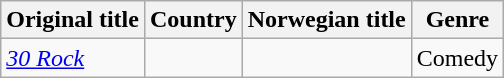<table class="wikitable">
<tr>
<th>Original title</th>
<th>Country</th>
<th>Norwegian title</th>
<th>Genre</th>
</tr>
<tr>
<td><em><a href='#'>30 Rock</a></em></td>
<td></td>
<td></td>
<td>Comedy</td>
</tr>
</table>
